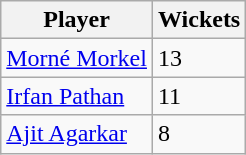<table class="wikitable">
<tr>
<th>Player</th>
<th>Wickets</th>
</tr>
<tr>
<td><a href='#'>Morné Morkel</a></td>
<td>13</td>
</tr>
<tr>
<td><a href='#'>Irfan Pathan</a></td>
<td>11</td>
</tr>
<tr>
<td><a href='#'>Ajit Agarkar</a></td>
<td>8</td>
</tr>
</table>
